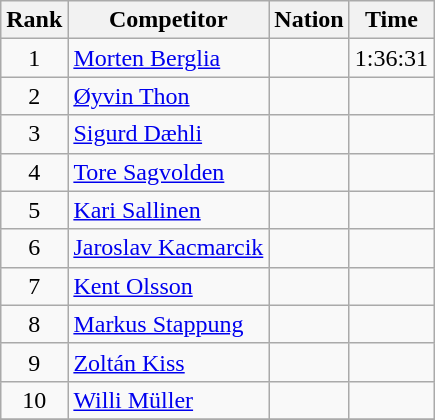<table class="wikitable sortable" style="text-align:left">
<tr>
<th data-sort-type="number">Rank</th>
<th class="unsortable">Competitor</th>
<th>Nation</th>
<th>Time</th>
</tr>
<tr>
<td style="text-align:center">1</td>
<td><a href='#'>Morten Berglia</a></td>
<td></td>
<td style="text-align:right">1:36:31</td>
</tr>
<tr>
<td style="text-align:center">2</td>
<td><a href='#'>Øyvin Thon</a></td>
<td></td>
<td style="text-align:right"></td>
</tr>
<tr>
<td style="text-align:center">3</td>
<td><a href='#'>Sigurd Dæhli</a></td>
<td></td>
<td style="text-align:right"></td>
</tr>
<tr>
<td style="text-align:center">4</td>
<td><a href='#'>Tore Sagvolden</a></td>
<td></td>
<td style="text-align:right"></td>
</tr>
<tr>
<td style="text-align:center">5</td>
<td><a href='#'>Kari Sallinen</a></td>
<td></td>
<td style="text-align:right"></td>
</tr>
<tr>
<td style="text-align:center">6</td>
<td><a href='#'>Jaroslav Kacmarcik</a></td>
<td></td>
<td style="text-align:right"></td>
</tr>
<tr>
<td style="text-align:center">7</td>
<td><a href='#'>Kent Olsson</a></td>
<td></td>
<td style="text-align:right"></td>
</tr>
<tr>
<td style="text-align:center">8</td>
<td><a href='#'>Markus Stappung</a></td>
<td></td>
<td style="text-align:right"></td>
</tr>
<tr>
<td style="text-align:center">9</td>
<td><a href='#'>Zoltán Kiss</a></td>
<td></td>
<td style="text-align:right"></td>
</tr>
<tr>
<td style="text-align:center">10</td>
<td><a href='#'>Willi Müller</a></td>
<td></td>
<td style="text-align:right"></td>
</tr>
<tr>
</tr>
</table>
